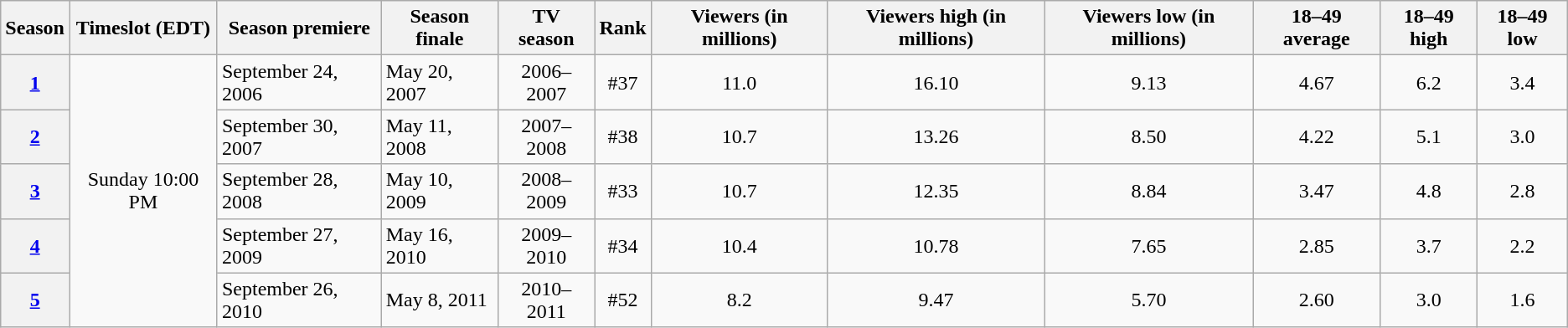<table class="wikitable">
<tr>
<th>Season</th>
<th>Timeslot (EDT)</th>
<th>Season premiere</th>
<th>Season finale</th>
<th>TV season</th>
<th>Rank</th>
<th>Viewers (in millions)</th>
<th>Viewers high (in millions)</th>
<th>Viewers low (in millions)</th>
<th>18–49 average</th>
<th>18–49 high</th>
<th>18–49 low</th>
</tr>
<tr>
<th><a href='#'>1</a></th>
<td rowspan="5" style="text-align: center;">Sunday 10:00 PM</td>
<td>September 24, 2006</td>
<td>May 20, 2007</td>
<td style="text-align:center">2006–2007</td>
<td style="text-align:center">#37</td>
<td style="text-align:center">11.0</td>
<td style="text-align:center">16.10</td>
<td style="text-align:center">9.13</td>
<td style="text-align:center">4.67</td>
<td style="text-align:center">6.2</td>
<td style="text-align:center">3.4</td>
</tr>
<tr>
<th><a href='#'>2</a></th>
<td>September 30, 2007</td>
<td>May 11, 2008</td>
<td style="text-align:center">2007–2008</td>
<td style="text-align:center">#38</td>
<td style="text-align:center">10.7</td>
<td style="text-align:center">13.26</td>
<td style="text-align:center">8.50</td>
<td style="text-align:center">4.22</td>
<td style="text-align:center">5.1</td>
<td style="text-align:center">3.0</td>
</tr>
<tr style="background:#f9f9f9;">
<th><a href='#'>3</a></th>
<td>September 28, 2008</td>
<td>May 10, 2009</td>
<td style="text-align:center">2008–2009</td>
<td style="text-align:center">#33</td>
<td style="text-align:center">10.7</td>
<td style="text-align:center">12.35</td>
<td style="text-align:center">8.84</td>
<td style="text-align:center">3.47</td>
<td style="text-align:center">4.8</td>
<td style="text-align:center">2.8</td>
</tr>
<tr style="background:#f9f9f9;">
<th><a href='#'>4</a></th>
<td>September 27, 2009</td>
<td>May 16, 2010</td>
<td style="text-align:center">2009–2010</td>
<td style="text-align:center">#34</td>
<td style="text-align:center">10.4</td>
<td style="text-align:center">10.78</td>
<td style="text-align:center">7.65</td>
<td style="text-align:center">2.85</td>
<td style="text-align:center">3.7</td>
<td style="text-align:center">2.2</td>
</tr>
<tr style="background:#f9f9f9;">
<th><a href='#'>5</a></th>
<td>September 26, 2010</td>
<td>May 8, 2011</td>
<td style="text-align:center">2010–2011</td>
<td style="text-align:center">#52</td>
<td style="text-align:center">8.2</td>
<td style="text-align:center">9.47</td>
<td style="text-align:center">5.70</td>
<td style="text-align:center">2.60</td>
<td style="text-align:center">3.0</td>
<td style="text-align:center">1.6</td>
</tr>
</table>
